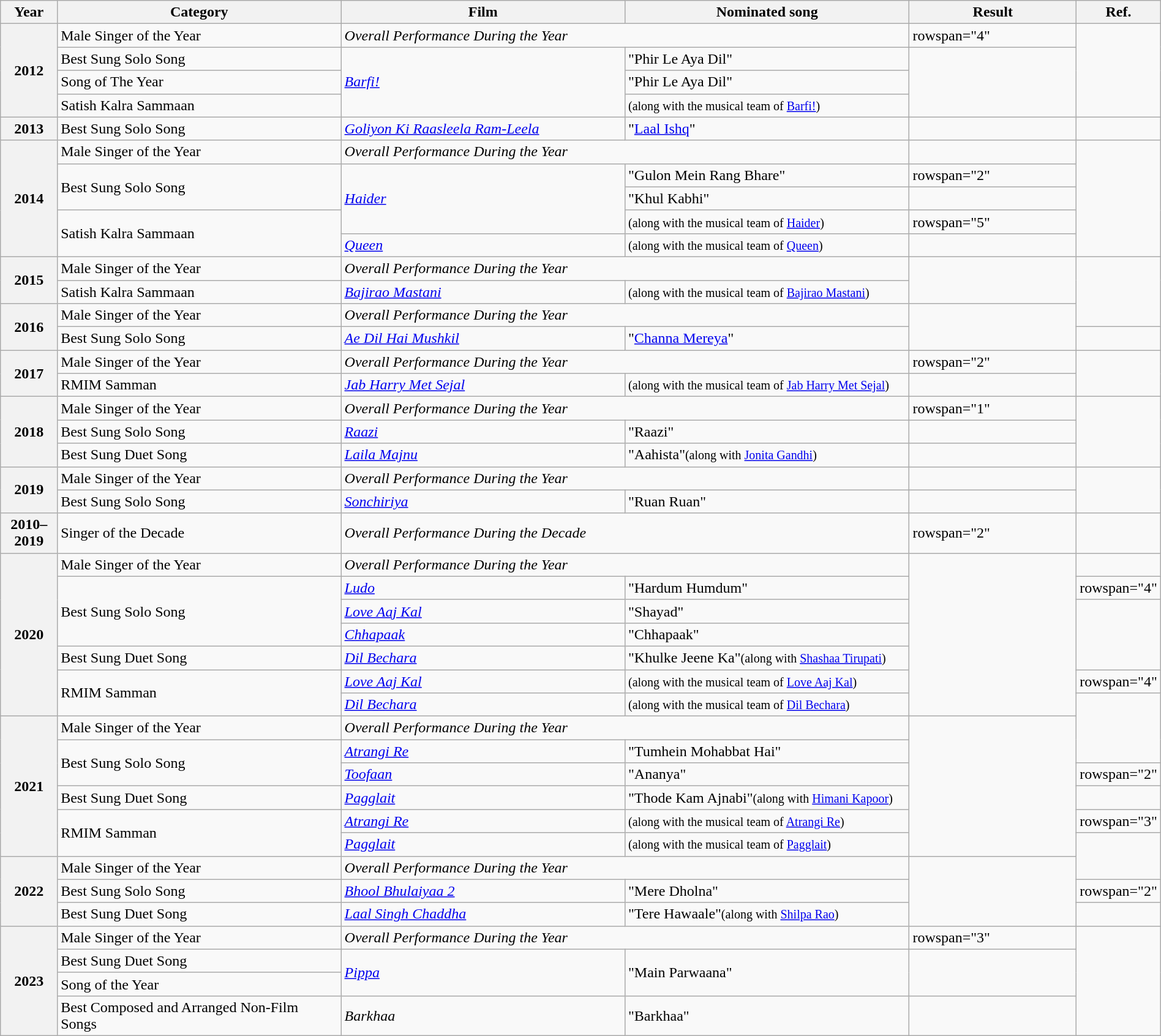<table class="wikitable plainrowheaders" width="100%" "textcolor:#000;">
<tr>
<th scope="col" width=5%><strong>Year</strong></th>
<th scope="col" width=26%><strong>Category</strong></th>
<th scope="col" width=26%><strong>Film</strong></th>
<th scope="col" width=26%><strong>Nominated song</strong></th>
<th scope="col" width=15%><strong>Result</strong></th>
<th scope="col" width=2%><strong>Ref.</strong></th>
</tr>
<tr>
<th scope="row" rowspan="4">2012</th>
<td>Male Singer of the Year</td>
<td colspan="2"><em>Overall Performance During the Year</em></td>
<td>rowspan="4" </td>
<td rowspan="4"></td>
</tr>
<tr>
<td>Best Sung Solo Song</td>
<td rowspan="3"><em><a href='#'>Barfi!</a></em></td>
<td>"Phir Le Aya Dil"</td>
</tr>
<tr>
<td>Song of The Year</td>
<td>"Phir Le Aya Dil"</td>
</tr>
<tr>
<td>Satish Kalra Sammaan</td>
<td><small>(along with the musical team of <a href='#'>Barfi!</a>)</small></td>
</tr>
<tr>
<th scope="row">2013</th>
<td>Best Sung Solo Song</td>
<td><em><a href='#'>Goliyon Ki Raasleela Ram-Leela</a></em></td>
<td>"<a href='#'>Laal Ishq</a>"</td>
<td></td>
<td></td>
</tr>
<tr>
<th scope="row" rowspan="5">2014</th>
<td>Male Singer of the Year</td>
<td colspan="2"><em>Overall Performance During the Year</em></td>
<td></td>
<td rowspan="5"></td>
</tr>
<tr>
<td rowspan="2">Best Sung Solo Song</td>
<td rowspan="3"><em><a href='#'>Haider</a></em></td>
<td>"Gulon Mein Rang Bhare"</td>
<td>rowspan="2" </td>
</tr>
<tr>
<td>"Khul Kabhi"</td>
</tr>
<tr>
<td rowspan="2">Satish Kalra Sammaan</td>
<td><small>(along with the musical team of <a href='#'>Haider</a>)</small></td>
<td>rowspan="5" </td>
</tr>
<tr>
<td><em><a href='#'>Queen</a></em></td>
<td><small>(along with the musical team of <a href='#'>Queen</a>)</small></td>
</tr>
<tr>
<th scope="row" rowspan="2">2015</th>
<td>Male Singer of the Year</td>
<td colspan="2"><em>Overall Performance During the Year</em></td>
<td rowspan="2"></td>
</tr>
<tr>
<td>Satish Kalra Sammaan</td>
<td><em><a href='#'>Bajirao Mastani</a></em></td>
<td><small>(along with the musical team of <a href='#'>Bajirao Mastani</a>)</small></td>
</tr>
<tr>
<th scope="row" rowspan="2">2016</th>
<td>Male Singer of the Year</td>
<td colspan="2"><em>Overall Performance During the Year</em></td>
<td rowspan="2"></td>
</tr>
<tr>
<td>Best Sung Solo Song</td>
<td><em><a href='#'>Ae Dil Hai Mushkil</a></em></td>
<td>"<a href='#'>Channa Mereya</a>"</td>
<td></td>
</tr>
<tr>
<th scope="row" rowspan="2">2017</th>
<td>Male Singer of the Year</td>
<td colspan="2"><em>Overall Performance During the Year</em></td>
<td>rowspan="2" </td>
<td rowspan="2"></td>
</tr>
<tr>
<td>RMIM Samman</td>
<td><em><a href='#'>Jab Harry Met Sejal</a></em></td>
<td><small>(along with the musical team of <a href='#'>Jab Harry Met Sejal</a>)</small></td>
</tr>
<tr>
<th scope="row" rowspan="3">2018</th>
<td>Male Singer of the Year</td>
<td colspan="2"><em>Overall Performance During the Year</em></td>
<td>rowspan="1" </td>
<td rowspan="3"></td>
</tr>
<tr>
<td>Best Sung Solo Song</td>
<td><em><a href='#'>Raazi</a></em></td>
<td>"Raazi"</td>
<td></td>
</tr>
<tr>
<td>Best Sung Duet Song</td>
<td><em><a href='#'>Laila Majnu</a></em></td>
<td>"Aahista"<small>(along with <a href='#'>Jonita Gandhi</a>)</small></td>
<td></td>
</tr>
<tr>
<th scope="row" rowspan="2">2019</th>
<td>Male Singer of the Year</td>
<td colspan="2"><em>Overall Performance During the Year</em></td>
<td></td>
<td rowspan="2"></td>
</tr>
<tr>
<td>Best Sung Solo Song</td>
<td><em><a href='#'>Sonchiriya</a></em></td>
<td>"Ruan Ruan"</td>
<td></td>
</tr>
<tr>
<th scope="row">2010–2019</th>
<td>Singer of the Decade</td>
<td colspan="2"><em>Overall Performance During the Decade</em></td>
<td>rowspan="2" </td>
<td></td>
</tr>
<tr>
<th scope="row" rowspan="7">2020</th>
<td>Male Singer of the Year</td>
<td colspan="2"><em>Overall Performance During the Year</em></td>
<td rowspan="7"></td>
</tr>
<tr>
<td rowspan="3">Best Sung Solo Song</td>
<td><em><a href='#'>Ludo</a></em></td>
<td>"Hardum Humdum"</td>
<td>rowspan="4" </td>
</tr>
<tr>
<td><em><a href='#'>Love Aaj Kal</a></em></td>
<td>"Shayad"</td>
</tr>
<tr>
<td><em><a href='#'>Chhapaak</a></em></td>
<td>"Chhapaak"</td>
</tr>
<tr>
<td>Best Sung Duet Song</td>
<td><em><a href='#'>Dil Bechara</a></em></td>
<td>"Khulke Jeene Ka"<small>(along with <a href='#'>Shashaa Tirupati</a>)</small></td>
</tr>
<tr>
<td rowspan="2">RMIM Samman</td>
<td><em><a href='#'>Love Aaj Kal</a></em></td>
<td><small>(along with the musical team of <a href='#'>Love Aaj Kal</a>)</small></td>
<td>rowspan="4" </td>
</tr>
<tr>
<td><em><a href='#'>Dil Bechara</a></em></td>
<td><small>(along with the musical team of <a href='#'>Dil Bechara</a>)</small></td>
</tr>
<tr>
<th scope="row" rowspan="6">2021</th>
<td>Male Singer of the Year</td>
<td colspan="2"><em>Overall Performance During the Year</em></td>
<td rowspan="6"></td>
</tr>
<tr>
<td rowspan="2">Best Sung Solo Song</td>
<td><em><a href='#'>Atrangi Re</a></em></td>
<td>"Tumhein Mohabbat Hai"</td>
</tr>
<tr>
<td><em><a href='#'>Toofaan</a></em></td>
<td>"Ananya"</td>
<td>rowspan="2" </td>
</tr>
<tr>
<td>Best Sung Duet Song</td>
<td><em><a href='#'>Pagglait</a></em></td>
<td>"Thode Kam Ajnabi"<small>(along with <a href='#'>Himani Kapoor</a>)</small></td>
</tr>
<tr>
<td rowspan="2">RMIM Samman</td>
<td><em><a href='#'>Atrangi Re</a></em></td>
<td><small>(along with the musical team of <a href='#'>Atrangi Re</a>)</small></td>
<td>rowspan="3" </td>
</tr>
<tr>
<td><em><a href='#'>Pagglait</a></em></td>
<td><small>(along with the musical team of <a href='#'>Pagglait</a>)</small></td>
</tr>
<tr>
<th scope="row" rowspan="3">2022</th>
<td>Male Singer of the Year</td>
<td colspan="2"><em>Overall Performance During the Year</em></td>
<td rowspan="3"></td>
</tr>
<tr>
<td>Best Sung Solo Song</td>
<td><em><a href='#'>Bhool Bhulaiyaa 2</a></em></td>
<td>"Mere Dholna"</td>
<td>rowspan="2" </td>
</tr>
<tr>
<td>Best Sung Duet Song</td>
<td><em><a href='#'>Laal Singh Chaddha</a></em></td>
<td>"Tere Hawaale"<small>(along with <a href='#'>Shilpa Rao</a>)</small></td>
</tr>
<tr>
<th scope="row" rowspan="4">2023</th>
<td>Male Singer of the Year</td>
<td colspan="2"><em>Overall Performance During the Year</em></td>
<td>rowspan="3" </td>
<td rowspan="4"></td>
</tr>
<tr>
<td>Best Sung Duet Song</td>
<td rowspan=2><em><a href='#'>Pippa</a></em></td>
<td rowspan=2>"Main Parwaana"</td>
</tr>
<tr>
<td>Song of the Year</td>
</tr>
<tr>
<td>Best Composed and Arranged Non-Film Songs</td>
<td><em>Barkhaa</em></td>
<td>"Barkhaa"</td>
<td></td>
</tr>
</table>
